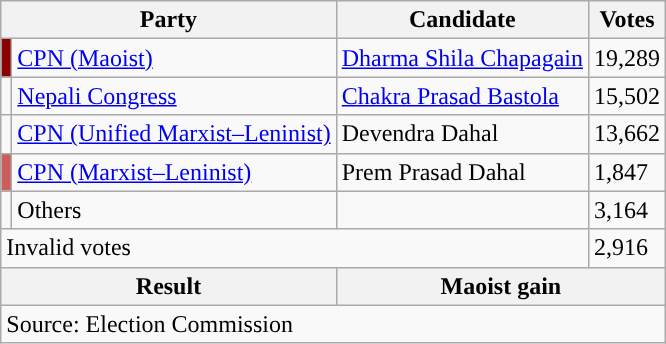<table class="wikitable">
<tr>
<th colspan="2">Party</th>
<th>Candidate</th>
<th>Votes</th>
</tr>
<tr>
<td style="background-color:darkred"></td>
<td><a href='#'>CPN (Maoist)</a></td>
<td><a href='#'>Dharma Shila Chapagain</a></td>
<td>19,289</td>
</tr>
<tr>
<td style="background-color:"></td>
<td><a href='#'>Nepali Congress</a></td>
<td><a href='#'>Chakra Prasad Bastola</a></td>
<td>15,502</td>
</tr>
<tr>
<td style="background-color:"></td>
<td><a href='#'>CPN (Unified Marxist–Leninist)</a></td>
<td>Devendra Dahal</td>
<td>13,662</td>
</tr>
<tr>
<td style="background-color:indianred"></td>
<td><a href='#'>CPN (Marxist–Leninist)</a></td>
<td>Prem Prasad Dahal</td>
<td>1,847</td>
</tr>
<tr>
<td></td>
<td>Others</td>
<td></td>
<td>3,164</td>
</tr>
<tr>
<td colspan="3">Invalid votes</td>
<td>2,916</td>
</tr>
<tr>
<th colspan="2">Result</th>
<th colspan="2">Maoist gain</th>
</tr>
<tr>
<td colspan="4">Source: Election Commission</td>
</tr>
</table>
